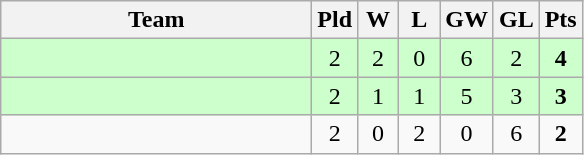<table class="wikitable" style="text-align:center">
<tr>
<th width=200>Team</th>
<th width=20>Pld</th>
<th width=20>W</th>
<th width=20>L</th>
<th width=20>GW</th>
<th width=20>GL</th>
<th width=20>Pts</th>
</tr>
<tr bgcolor="ccffcc">
<td style="text-align:left;"></td>
<td>2</td>
<td>2</td>
<td>0</td>
<td>6</td>
<td>2</td>
<td><strong>4</strong></td>
</tr>
<tr bgcolor="ccffcc">
<td style="text-align:left;"></td>
<td>2</td>
<td>1</td>
<td>1</td>
<td>5</td>
<td>3</td>
<td><strong>3</strong></td>
</tr>
<tr>
<td style="text-align:left;"></td>
<td>2</td>
<td>0</td>
<td>2</td>
<td>0</td>
<td>6</td>
<td><strong>2</strong></td>
</tr>
</table>
